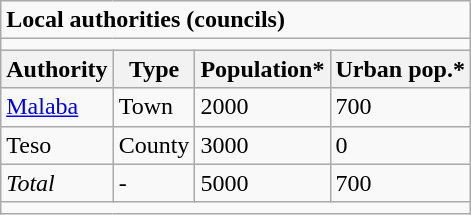<table class="wikitable">
<tr>
<td colspan="4"><strong>Local authorities (councils)</strong></td>
</tr>
<tr>
<td colspan="4"></td>
</tr>
<tr>
<th>Authority</th>
<th>Type</th>
<th>Population*</th>
<th>Urban pop.*</th>
</tr>
<tr>
<td><a href='#'>Malaba</a></td>
<td>Town</td>
<td>2000</td>
<td>700</td>
</tr>
<tr>
<td>Teso</td>
<td>County</td>
<td>3000</td>
<td>0</td>
</tr>
<tr>
<td><em>Total</em></td>
<td>-</td>
<td>5000</td>
<td>700</td>
</tr>
<tr>
<td colspan="4"></td>
</tr>
</table>
